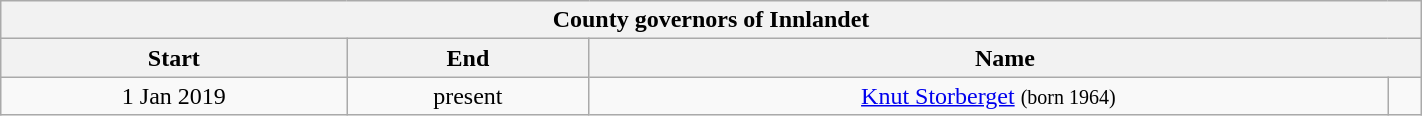<table class="wikitable" style="text-align:center; width:75%;">
<tr>
<th colspan=5>County governors of Innlandet</th>
</tr>
<tr>
<th>Start</th>
<th>End</th>
<th colspan="2">Name</th>
</tr>
<tr>
<td>1 Jan 2019</td>
<td>present</td>
<td><a href='#'>Knut Storberget</a> <small>(born 1964)</small></td>
<td></td>
</tr>
</table>
